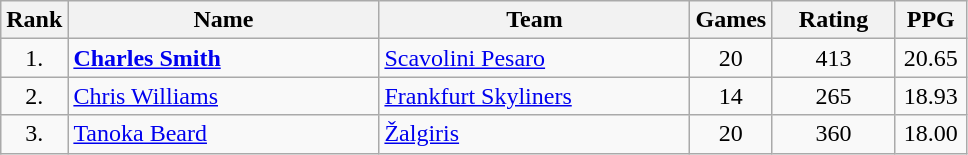<table class="wikitable sortable" style="text-align: center;">
<tr>
<th>Rank</th>
<th width=200>Name</th>
<th width=200>Team</th>
<th>Games</th>
<th width=75>Rating</th>
<th width=40>PPG</th>
</tr>
<tr>
<td>1.</td>
<td align="left"> <strong><a href='#'>Charles Smith</a></strong></td>
<td align="left"> <a href='#'>Scavolini Pesaro</a></td>
<td>20</td>
<td>413</td>
<td>20.65</td>
</tr>
<tr>
<td>2.</td>
<td align="left"> <a href='#'>Chris Williams</a></td>
<td align="left"> <a href='#'>Frankfurt Skyliners</a></td>
<td>14</td>
<td>265</td>
<td>18.93</td>
</tr>
<tr>
<td>3.</td>
<td align="left"> <a href='#'>Tanoka Beard</a></td>
<td align="left"> <a href='#'>Žalgiris</a></td>
<td>20</td>
<td>360</td>
<td>18.00</td>
</tr>
</table>
